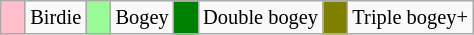<table class="wikitable" span = 50 style="font-size:85%">
<tr>
<td style="background: Pink;" width=10></td>
<td>Birdie</td>
<td style="background: PaleGreen;" width=10></td>
<td>Bogey</td>
<td style="background: Green;" width=10></td>
<td>Double bogey</td>
<td style="background: Olive;" width=10></td>
<td>Triple bogey+</td>
</tr>
</table>
